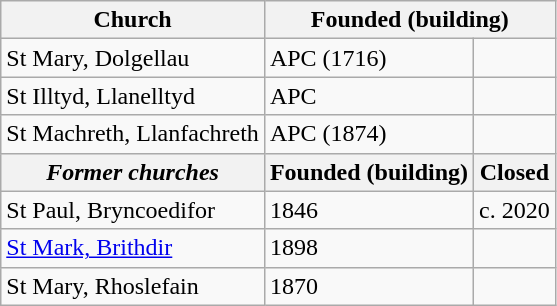<table class="wikitable">
<tr>
<th>Church</th>
<th colspan="2">Founded (building)</th>
</tr>
<tr>
<td>St Mary, Dolgellau</td>
<td>APC (1716)</td>
<td></td>
</tr>
<tr>
<td>St Illtyd, Llanelltyd</td>
<td>APC</td>
<td></td>
</tr>
<tr>
<td>St Machreth, Llanfachreth</td>
<td>APC (1874)</td>
<td></td>
</tr>
<tr>
<th><em>Former churches</em></th>
<th>Founded (building)</th>
<th>Closed</th>
</tr>
<tr>
<td>St Paul, Bryncoedifor</td>
<td>1846</td>
<td>c. 2020</td>
</tr>
<tr>
<td><a href='#'>St Mark, Brithdir</a></td>
<td>1898</td>
<td></td>
</tr>
<tr>
<td>St Mary, Rhoslefain</td>
<td>1870</td>
<td></td>
</tr>
</table>
